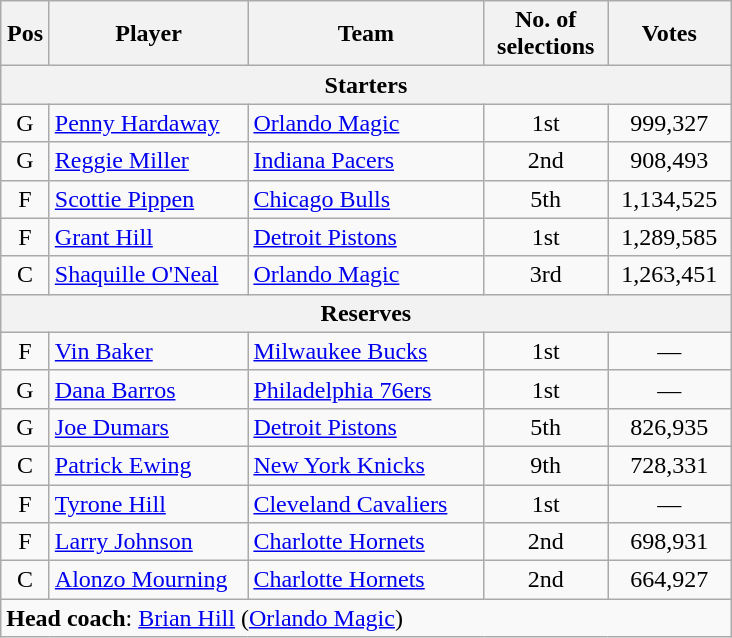<table class="wikitable" style="text-align:center">
<tr>
<th scope="col" style="width:25px;">Pos</th>
<th scope="col" style="width:125px;">Player</th>
<th scope="col" style="width:150px;">Team</th>
<th scope="col" style="width:75px;">No. of selections</th>
<th scope="col" style="width:75px;">Votes</th>
</tr>
<tr>
<th scope="col" colspan="5">Starters</th>
</tr>
<tr>
<td>G</td>
<td style="text-align:left"><a href='#'>Penny Hardaway</a></td>
<td style="text-align:left"><a href='#'>Orlando Magic</a></td>
<td>1st</td>
<td>999,327</td>
</tr>
<tr>
<td>G</td>
<td style="text-align:left"><a href='#'>Reggie Miller</a></td>
<td style="text-align:left"><a href='#'>Indiana Pacers</a></td>
<td>2nd</td>
<td>908,493</td>
</tr>
<tr>
<td>F</td>
<td style="text-align:left"><a href='#'>Scottie Pippen</a></td>
<td style="text-align:left"><a href='#'>Chicago Bulls</a></td>
<td>5th</td>
<td>1,134,525</td>
</tr>
<tr>
<td>F</td>
<td style="text-align:left"><a href='#'>Grant Hill</a></td>
<td style="text-align:left"><a href='#'>Detroit Pistons</a></td>
<td>1st</td>
<td>1,289,585</td>
</tr>
<tr>
<td>C</td>
<td style="text-align:left"><a href='#'>Shaquille O'Neal</a></td>
<td style="text-align:left"><a href='#'>Orlando Magic</a></td>
<td>3rd</td>
<td>1,263,451</td>
</tr>
<tr>
<th colspan="5">Reserves</th>
</tr>
<tr>
<td>F</td>
<td style="text-align:left"><a href='#'>Vin Baker</a></td>
<td style="text-align:left"><a href='#'>Milwaukee Bucks</a></td>
<td>1st</td>
<td>—</td>
</tr>
<tr>
<td>G</td>
<td style="text-align:left"><a href='#'>Dana Barros</a></td>
<td style="text-align:left"><a href='#'>Philadelphia 76ers</a></td>
<td>1st</td>
<td>—</td>
</tr>
<tr>
<td>G</td>
<td style="text-align:left"><a href='#'>Joe Dumars</a></td>
<td style="text-align:left"><a href='#'>Detroit Pistons</a></td>
<td>5th</td>
<td>826,935</td>
</tr>
<tr>
<td>C</td>
<td style="text-align:left"><a href='#'>Patrick Ewing</a></td>
<td style="text-align:left"><a href='#'>New York Knicks</a></td>
<td>9th</td>
<td>728,331</td>
</tr>
<tr>
<td>F</td>
<td style="text-align:left"><a href='#'>Tyrone Hill</a></td>
<td style="text-align:left"><a href='#'>Cleveland Cavaliers</a></td>
<td>1st</td>
<td>—</td>
</tr>
<tr>
<td>F</td>
<td style="text-align:left"><a href='#'>Larry Johnson</a></td>
<td style="text-align:left"><a href='#'>Charlotte Hornets</a></td>
<td>2nd</td>
<td>698,931</td>
</tr>
<tr>
<td>C</td>
<td style="text-align:left"><a href='#'>Alonzo Mourning</a></td>
<td style="text-align:left"><a href='#'>Charlotte Hornets</a></td>
<td>2nd</td>
<td>664,927</td>
</tr>
<tr>
<td style="text-align:left" colspan="5"><strong>Head coach</strong>: <a href='#'>Brian Hill</a> (<a href='#'>Orlando Magic</a>)</td>
</tr>
</table>
